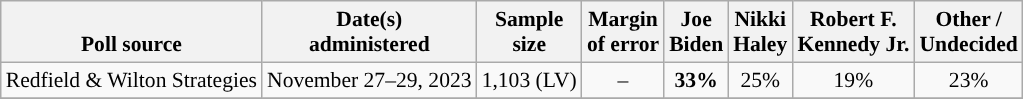<table class="wikitable sortable mw-datatable" style="font-size:90%;text-align:center;line-height:17px">
<tr valign=bottom>
<th>Poll source</th>
<th>Date(s)<br>administered</th>
<th>Sample<br>size</th>
<th>Margin<br>of error</th>
<th class="unsortable">Joe<br>Biden<br></th>
<th class="unsortable">Nikki<br>Haley<br></th>
<th class="unsortable">Robert F.<br>Kennedy Jr.<br></th>
<th class="unsortable">Other /<br>Undecided</th>
</tr>
<tr>
<td style="text-align:left;">Redfield & Wilton Strategies</td>
<td data-sort-value="2023-12-05">November 27–29, 2023</td>
<td>1,103 (LV)</td>
<td>–</td>
<td style="color:black;background-color:"><strong>33%</strong></td>
<td>25%</td>
<td>19%</td>
<td>23%</td>
</tr>
<tr>
</tr>
</table>
